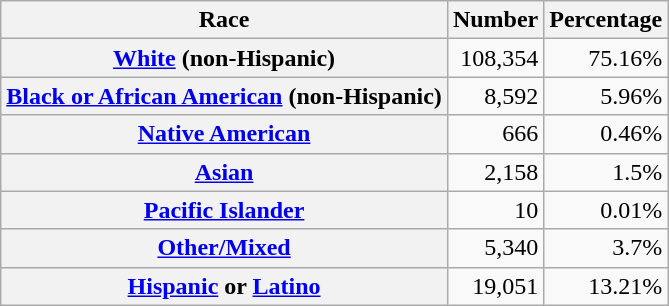<table class="wikitable" style="text-align:right">
<tr>
<th scope="col">Race</th>
<th scope="col">Number</th>
<th scope="col">Percentage</th>
</tr>
<tr>
<th scope="row"><a href='#'>White</a> (non-Hispanic)</th>
<td>108,354</td>
<td>75.16%</td>
</tr>
<tr>
<th scope="row"><a href='#'>Black or African American</a> (non-Hispanic)</th>
<td>8,592</td>
<td>5.96%</td>
</tr>
<tr>
<th scope="row"><a href='#'>Native American</a></th>
<td>666</td>
<td>0.46%</td>
</tr>
<tr>
<th scope="row"><a href='#'>Asian</a></th>
<td>2,158</td>
<td>1.5%</td>
</tr>
<tr>
<th scope="row"><a href='#'>Pacific Islander</a></th>
<td>10</td>
<td>0.01%</td>
</tr>
<tr>
<th scope="row"><a href='#'>Other/Mixed</a></th>
<td>5,340</td>
<td>3.7%</td>
</tr>
<tr>
<th scope="row"><a href='#'>Hispanic</a> or <a href='#'>Latino</a></th>
<td>19,051</td>
<td>13.21%</td>
</tr>
</table>
